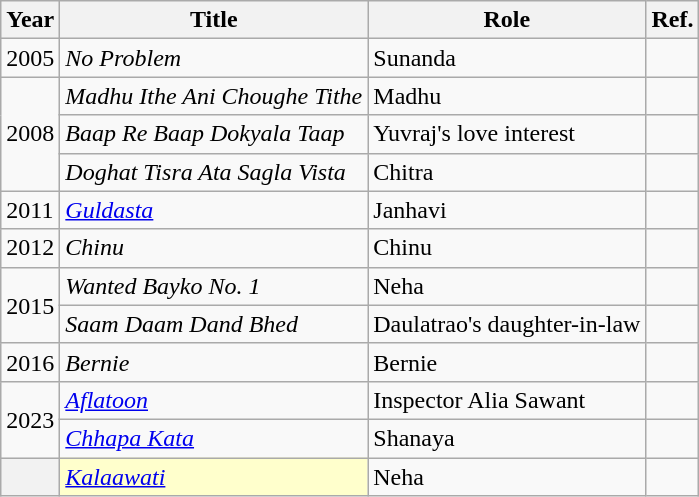<table class="wikitable">
<tr>
<th>Year</th>
<th>Title</th>
<th>Role</th>
<th>Ref.</th>
</tr>
<tr>
<td>2005</td>
<td><em>No Problem</em></td>
<td>Sunanda</td>
<td></td>
</tr>
<tr>
<td rowspan="3">2008</td>
<td><em>Madhu Ithe Ani Choughe Tithe</em></td>
<td>Madhu</td>
<td></td>
</tr>
<tr>
<td><em>Baap Re Baap Dokyala Taap</em></td>
<td>Yuvraj's love interest</td>
<td></td>
</tr>
<tr>
<td><em>Doghat Tisra Ata Sagla Vista</em></td>
<td>Chitra</td>
<td></td>
</tr>
<tr>
<td>2011</td>
<td><em><a href='#'>Guldasta</a></em></td>
<td>Janhavi</td>
<td></td>
</tr>
<tr>
<td>2012</td>
<td><em>Chinu</em></td>
<td>Chinu</td>
<td></td>
</tr>
<tr>
<td rowspan="2">2015</td>
<td><em>Wanted Bayko No. 1</em></td>
<td>Neha</td>
<td></td>
</tr>
<tr>
<td><em>Saam Daam Dand Bhed</em></td>
<td>Daulatrao's daughter-in-law</td>
<td></td>
</tr>
<tr>
<td>2016</td>
<td><em>Bernie</em></td>
<td>Bernie</td>
<td></td>
</tr>
<tr>
<td rowspan="2">2023</td>
<td><em><a href='#'>Aflatoon</a></em></td>
<td>Inspector Alia Sawant</td>
<td></td>
</tr>
<tr>
<td><em><a href='#'>Chhapa Kata</a></em></td>
<td>Shanaya</td>
<td></td>
</tr>
<tr>
<th></th>
<td scope="row" align="left"style="background:#ffc;"><em><a href='#'>Kalaawati</a></em></td>
<td>Neha</td>
<td></td>
</tr>
</table>
